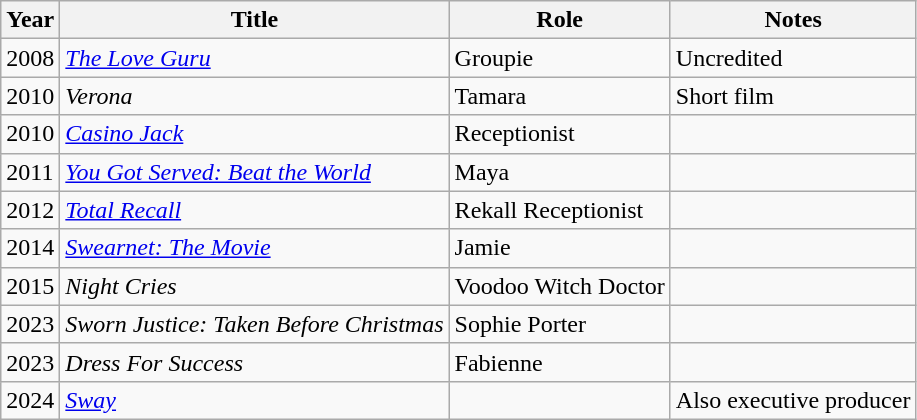<table class="wikitable sortable">
<tr>
<th>Year</th>
<th>Title</th>
<th>Role</th>
<th class="unsortable">Notes</th>
</tr>
<tr>
<td>2008</td>
<td><em><a href='#'>The Love Guru</a></em></td>
<td>Groupie</td>
<td>Uncredited</td>
</tr>
<tr>
<td>2010</td>
<td><em>Verona</em></td>
<td>Tamara</td>
<td>Short film</td>
</tr>
<tr>
<td>2010</td>
<td><em><a href='#'>Casino Jack</a> </em></td>
<td>Receptionist</td>
<td></td>
</tr>
<tr>
<td>2011</td>
<td><em><a href='#'>You Got Served: Beat the World</a></em></td>
<td>Maya</td>
<td></td>
</tr>
<tr>
<td>2012</td>
<td><em><a href='#'>Total Recall</a></em></td>
<td>Rekall Receptionist</td>
<td></td>
</tr>
<tr>
<td>2014</td>
<td><em><a href='#'>Swearnet: The Movie</a></em></td>
<td>Jamie</td>
<td></td>
</tr>
<tr>
<td>2015</td>
<td><em>Night Cries</em></td>
<td>Voodoo Witch Doctor</td>
<td></td>
</tr>
<tr>
<td>2023</td>
<td><em>Sworn Justice: Taken Before Christmas</em></td>
<td>Sophie Porter</td>
<td></td>
</tr>
<tr>
<td>2023</td>
<td><em>Dress For Success</em></td>
<td>Fabienne</td>
<td></td>
</tr>
<tr>
<td>2024</td>
<td><em><a href='#'>Sway</a></em></td>
<td></td>
<td>Also executive producer</td>
</tr>
</table>
